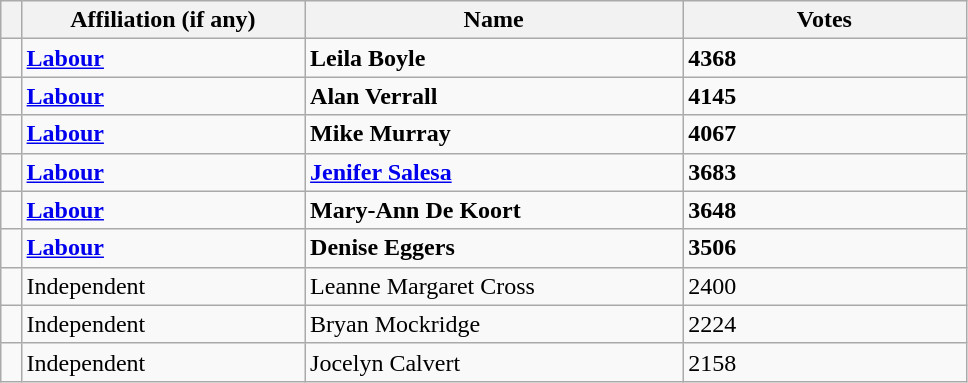<table class="wikitable" style="width:51%;">
<tr>
<th style="width:1%;"></th>
<th style="width:15%;">Affiliation (if any)</th>
<th style="width:20%;">Name</th>
<th style="width:15%;">Votes</th>
</tr>
<tr>
<td bgcolor=></td>
<td><strong><a href='#'>Labour</a></strong></td>
<td><strong>Leila Boyle</strong></td>
<td><strong>4368</strong></td>
</tr>
<tr>
<td bgcolor=></td>
<td><strong><a href='#'>Labour</a></strong></td>
<td><strong>Alan Verrall</strong></td>
<td><strong>4145</strong></td>
</tr>
<tr>
<td bgcolor=></td>
<td><strong><a href='#'>Labour</a></strong></td>
<td><strong>Mike Murray</strong></td>
<td><strong>4067</strong></td>
</tr>
<tr>
<td bgcolor=></td>
<td><strong><a href='#'>Labour</a></strong></td>
<td><strong><a href='#'>Jenifer Salesa</a></strong></td>
<td><strong>3683</strong></td>
</tr>
<tr>
<td bgcolor=></td>
<td><strong><a href='#'>Labour</a></strong></td>
<td><strong>Mary-Ann De Koort</strong></td>
<td><strong>3648</strong></td>
</tr>
<tr>
<td bgcolor=></td>
<td><strong><a href='#'>Labour</a></strong></td>
<td><strong>Denise Eggers</strong></td>
<td><strong>3506</strong></td>
</tr>
<tr>
<td bgcolor=></td>
<td>Independent</td>
<td>Leanne Margaret Cross</td>
<td>2400</td>
</tr>
<tr>
<td bgcolor=></td>
<td>Independent</td>
<td>Bryan Mockridge</td>
<td>2224</td>
</tr>
<tr>
<td bgcolor=></td>
<td>Independent</td>
<td>Jocelyn Calvert</td>
<td>2158</td>
</tr>
</table>
